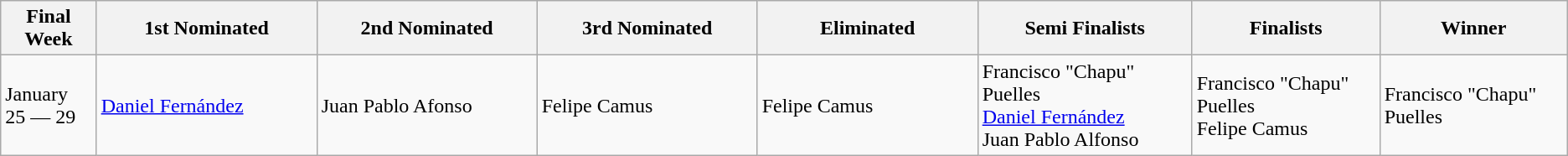<table class="wikitable">
<tr>
<th width="90"><strong>Final Week</strong></th>
<th width="270"><strong>1st Nominated</strong></th>
<th width="270"><strong>2nd Nominated</strong></th>
<th width="270"><strong>3rd Nominated</strong></th>
<th width="270"><strong>Eliminated</strong></th>
<th width="270"><strong>Semi Finalists</strong></th>
<th width="230"><strong>Finalists</strong></th>
<th width="230"><strong>Winner</strong></th>
</tr>
<tr>
<td>January 25 — 29</td>
<td><a href='#'>Daniel Fernández</a></td>
<td>Juan Pablo Afonso</td>
<td>Felipe Camus</td>
<td>Felipe Camus</td>
<td>Francisco "Chapu" Puelles<br> <a href='#'>Daniel Fernández</a><br> Juan Pablo Alfonso</td>
<td>Francisco "Chapu" Puelles<br> Felipe Camus</td>
<td>Francisco "Chapu" Puelles</td>
</tr>
</table>
